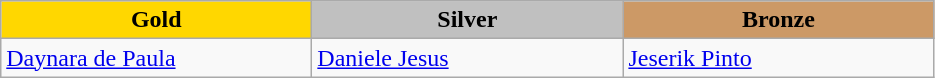<table class="wikitable" style="text-align:left">
<tr align="center">
<td width=200 bgcolor=gold><strong>Gold</strong></td>
<td width=200 bgcolor=silver><strong>Silver</strong></td>
<td width=200 bgcolor=CC9966><strong>Bronze</strong></td>
</tr>
<tr>
<td><a href='#'>Daynara de Paula</a><br><em></em></td>
<td><a href='#'>Daniele Jesus</a><br><em></em></td>
<td><a href='#'>Jeserik Pinto</a><br><em></em></td>
</tr>
</table>
